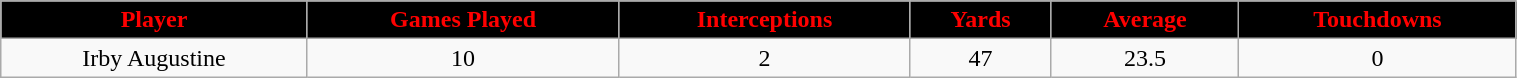<table class="wikitable" width="80%">
<tr align="center"  style="background:black;color:red;">
<td><strong>Player</strong></td>
<td><strong>Games Played</strong></td>
<td><strong>Interceptions</strong></td>
<td><strong>Yards</strong></td>
<td><strong>Average</strong></td>
<td><strong>Touchdowns</strong></td>
</tr>
<tr align="center" bgcolor="">
<td>Irby Augustine</td>
<td>10</td>
<td>2</td>
<td>47</td>
<td>23.5</td>
<td>0</td>
</tr>
</table>
